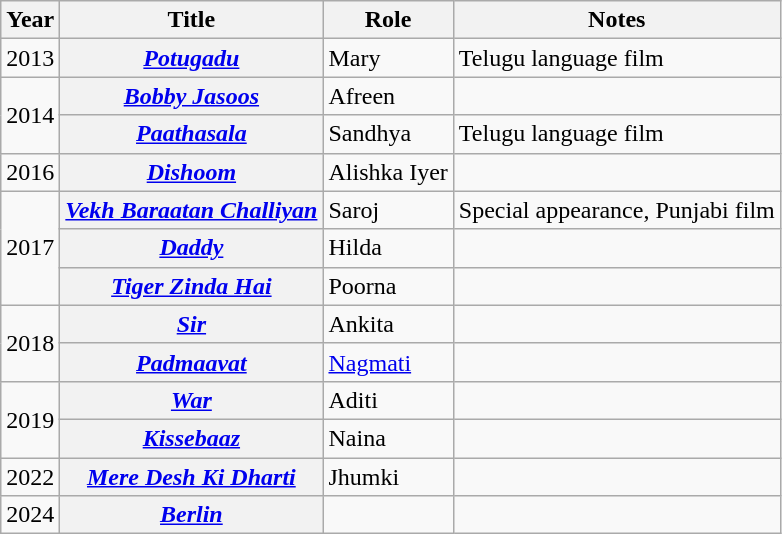<table class="wikitable plainrowheaders sortable" style="margin-right: 0;">
<tr>
<th scope="col">Year</th>
<th scope="col">Title</th>
<th scope="col">Role</th>
<th scope="col" class="unsortable">Notes</th>
</tr>
<tr>
<td>2013</td>
<th scope="row"><em><a href='#'>Potugadu</a></em></th>
<td>Mary</td>
<td>Telugu language film</td>
</tr>
<tr>
<td rowspan="2">2014</td>
<th scope="row"><em><a href='#'>Bobby Jasoos</a></em></th>
<td>Afreen</td>
<td></td>
</tr>
<tr>
<th scope="row"><em><a href='#'>Paathasala</a></em></th>
<td>Sandhya</td>
<td>Telugu language film</td>
</tr>
<tr>
<td>2016</td>
<th scope="row"><em><a href='#'>Dishoom</a></em></th>
<td>Alishka Iyer</td>
<td></td>
</tr>
<tr>
<td rowspan="3">2017</td>
<th scope="row"><em><a href='#'>Vekh Baraatan Challiyan</a></em></th>
<td>Saroj</td>
<td>Special appearance, Punjabi film</td>
</tr>
<tr>
<th scope="row"><em><a href='#'>Daddy</a></em></th>
<td>Hilda</td>
<td></td>
</tr>
<tr>
<th scope="row"><em><a href='#'>Tiger Zinda Hai</a></em></th>
<td>Poorna</td>
<td style="text-align: center;"></td>
</tr>
<tr>
<td rowspan="2">2018</td>
<th scope="row"><em><a href='#'>Sir</a></em></th>
<td>Ankita</td>
<td></td>
</tr>
<tr>
<th scope="row"><em><a href='#'>Padmaavat</a></em></th>
<td><a href='#'>Nagmati</a></td>
<td></td>
</tr>
<tr>
<td rowspan="2">2019</td>
<th scope="row"><em><a href='#'>War</a></em></th>
<td>Aditi</td>
<td></td>
</tr>
<tr>
<th scope="row"><em><a href='#'>Kissebaaz</a></em></th>
<td>Naina</td>
<td></td>
</tr>
<tr>
<td>2022</td>
<th scope="row"><em><a href='#'>Mere Desh Ki Dharti</a></em></th>
<td>Jhumki</td>
<td></td>
</tr>
<tr>
<td>2024</td>
<th scope="row"><em><a href='#'>Berlin</a></em></th>
<td></td>
<td></td>
</tr>
</table>
